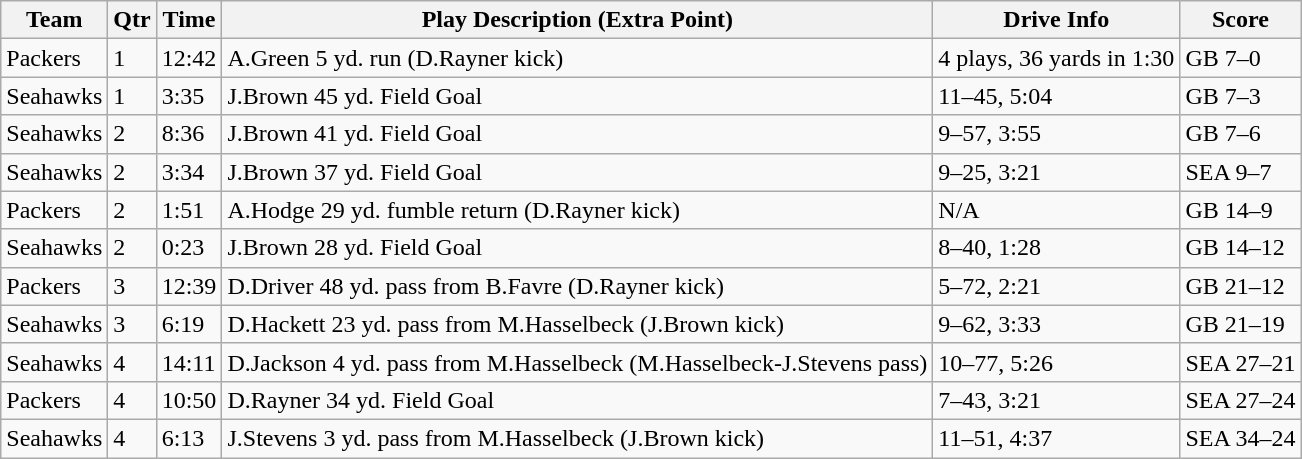<table class="wikitable">
<tr>
<th>Team</th>
<th>Qtr</th>
<th>Time</th>
<th>Play Description (Extra Point)</th>
<th>Drive Info</th>
<th>Score</th>
</tr>
<tr>
<td>Packers</td>
<td>1</td>
<td>12:42</td>
<td>A.Green 5 yd. run (D.Rayner kick)</td>
<td>4 plays, 36 yards in 1:30</td>
<td>GB 7–0</td>
</tr>
<tr>
<td>Seahawks</td>
<td>1</td>
<td>3:35</td>
<td>J.Brown 45 yd. Field Goal</td>
<td>11–45, 5:04</td>
<td>GB 7–3</td>
</tr>
<tr>
<td>Seahawks</td>
<td>2</td>
<td>8:36</td>
<td>J.Brown 41 yd. Field Goal</td>
<td>9–57, 3:55</td>
<td>GB 7–6</td>
</tr>
<tr>
<td>Seahawks</td>
<td>2</td>
<td>3:34</td>
<td>J.Brown 37 yd. Field Goal</td>
<td>9–25, 3:21</td>
<td>SEA 9–7</td>
</tr>
<tr>
<td>Packers</td>
<td>2</td>
<td>1:51</td>
<td>A.Hodge 29 yd. fumble return (D.Rayner kick)</td>
<td>N/A</td>
<td>GB 14–9</td>
</tr>
<tr>
<td>Seahawks</td>
<td>2</td>
<td>0:23</td>
<td>J.Brown 28 yd. Field Goal</td>
<td>8–40, 1:28</td>
<td>GB 14–12</td>
</tr>
<tr>
<td>Packers</td>
<td>3</td>
<td>12:39</td>
<td>D.Driver 48 yd. pass from B.Favre (D.Rayner kick)</td>
<td>5–72, 2:21</td>
<td>GB 21–12</td>
</tr>
<tr>
<td>Seahawks</td>
<td>3</td>
<td>6:19</td>
<td>D.Hackett 23 yd. pass from M.Hasselbeck (J.Brown kick)</td>
<td>9–62, 3:33</td>
<td>GB 21–19</td>
</tr>
<tr>
<td>Seahawks</td>
<td>4</td>
<td>14:11</td>
<td>D.Jackson 4 yd. pass from M.Hasselbeck (M.Hasselbeck-J.Stevens pass)</td>
<td>10–77, 5:26</td>
<td>SEA 27–21</td>
</tr>
<tr>
<td>Packers</td>
<td>4</td>
<td>10:50</td>
<td>D.Rayner 34 yd. Field Goal</td>
<td>7–43, 3:21</td>
<td>SEA 27–24</td>
</tr>
<tr>
<td>Seahawks</td>
<td>4</td>
<td>6:13</td>
<td>J.Stevens 3 yd. pass from M.Hasselbeck (J.Brown kick)</td>
<td>11–51, 4:37</td>
<td>SEA 34–24</td>
</tr>
</table>
